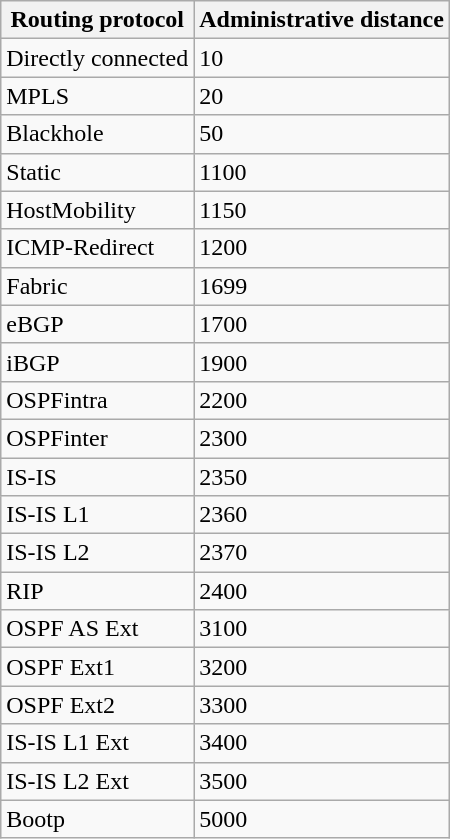<table class="wikitable">
<tr>
<th>Routing protocol</th>
<th>Administrative distance</th>
</tr>
<tr>
<td>Directly connected</td>
<td>10</td>
</tr>
<tr>
<td>MPLS</td>
<td>20</td>
</tr>
<tr>
<td>Blackhole</td>
<td>50</td>
</tr>
<tr>
<td>Static</td>
<td>1100</td>
</tr>
<tr>
<td>HostMobility</td>
<td>1150</td>
</tr>
<tr>
<td>ICMP-Redirect</td>
<td>1200</td>
</tr>
<tr>
<td>Fabric</td>
<td>1699</td>
</tr>
<tr>
<td>eBGP</td>
<td>1700</td>
</tr>
<tr>
<td>iBGP</td>
<td>1900</td>
</tr>
<tr>
<td>OSPFintra</td>
<td>2200</td>
</tr>
<tr>
<td>OSPFinter</td>
<td>2300</td>
</tr>
<tr>
<td>IS-IS</td>
<td>2350</td>
</tr>
<tr>
<td>IS-IS L1</td>
<td>2360</td>
</tr>
<tr>
<td>IS-IS L2</td>
<td>2370</td>
</tr>
<tr>
<td>RIP</td>
<td>2400</td>
</tr>
<tr>
<td>OSPF AS Ext</td>
<td>3100</td>
</tr>
<tr>
<td>OSPF Ext1</td>
<td>3200</td>
</tr>
<tr>
<td>OSPF Ext2</td>
<td>3300</td>
</tr>
<tr>
<td>IS-IS L1 Ext</td>
<td>3400</td>
</tr>
<tr>
<td>IS-IS L2 Ext</td>
<td>3500</td>
</tr>
<tr>
<td>Bootp</td>
<td>5000</td>
</tr>
</table>
